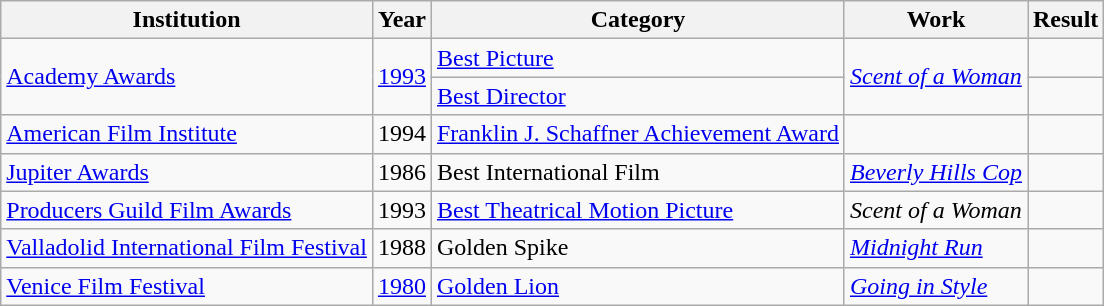<table class="wikitable">
<tr>
<th>Institution</th>
<th>Year</th>
<th>Category</th>
<th>Work</th>
<th>Result</th>
</tr>
<tr>
<td rowspan="2"><a href='#'>Academy Awards</a></td>
<td rowspan="2"><a href='#'>1993</a></td>
<td><a href='#'>Best Picture</a></td>
<td rowspan="2"><em><a href='#'>Scent of a Woman</a></em></td>
<td></td>
</tr>
<tr>
<td><a href='#'>Best Director</a></td>
<td></td>
</tr>
<tr>
<td><a href='#'>American Film Institute</a></td>
<td>1994</td>
<td><a href='#'>Franklin J. Schaffner Achievement Award</a></td>
<td></td>
<td></td>
</tr>
<tr>
<td><a href='#'>Jupiter Awards</a></td>
<td>1986</td>
<td>Best International Film</td>
<td><a href='#'><em>Beverly Hills Cop</em></a></td>
<td></td>
</tr>
<tr>
<td><a href='#'>Producers Guild Film Awards</a></td>
<td>1993</td>
<td><a href='#'>Best Theatrical Motion Picture</a></td>
<td><em>Scent of a Woman</em></td>
<td></td>
</tr>
<tr>
<td><a href='#'>Valladolid International Film Festival</a></td>
<td>1988</td>
<td>Golden Spike</td>
<td><a href='#'><em>Midnight Run</em></a></td>
<td></td>
</tr>
<tr>
<td><a href='#'>Venice Film Festival</a></td>
<td><a href='#'>1980</a></td>
<td><a href='#'>Golden Lion</a></td>
<td><a href='#'><em>Going in Style</em></a></td>
<td></td>
</tr>
</table>
